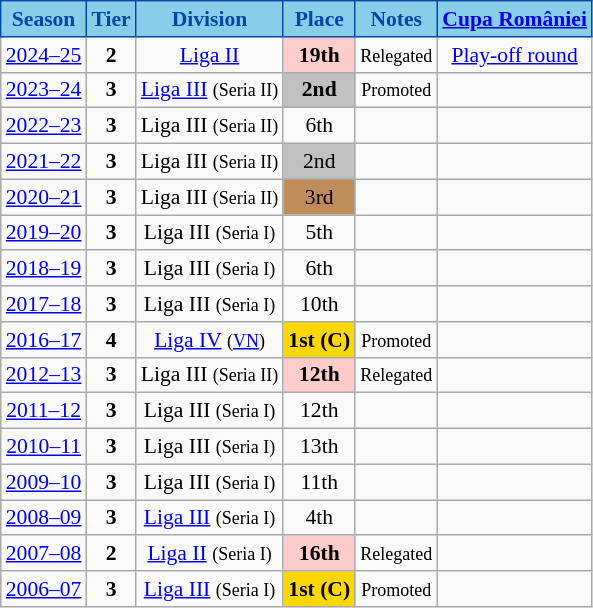<table class="wikitable" style="text-align:center; font-size:90%">
<tr>
<th style="background:#87CEEB;color:#0047AB;border:1px solid #0047AB;">Season</th>
<th style="background:#87CEEB;color:#0047AB;border:1px solid #0047AB;">Tier</th>
<th style="background:#87CEEB;color:#0047AB;border:1px solid #0047AB;">Division</th>
<th style="background:#87CEEB;color:#0047AB;border:1px solid #0047AB;">Place</th>
<th style="background:#87CEEB;color:#0047AB;border:1px solid #0047AB;">Notes</th>
<th style="background:#87CEEB;color:#0047AB;border:1px solid #0047AB;"><a href='#'>Cupa României</a></th>
</tr>
<tr>
<td><a href='#'>2024–25</a></td>
<td><strong>2</strong></td>
<td><a href='#'>Liga II</a></td>
<td bgcolor=#FFCCCC><strong>19th</strong></td>
<td><small>Relegated</small></td>
<td><a href='#'>Play-off round</a></td>
</tr>
<tr>
<td><a href='#'>2023–24</a></td>
<td><strong>3</strong></td>
<td><a href='#'>Liga III</a> <small>(Seria II)</small></td>
<td align=center bgcolor=silver><strong>2nd</strong></td>
<td><small>Promoted</small></td>
<td></td>
</tr>
<tr>
<td><a href='#'>2022–23</a></td>
<td><strong>3</strong></td>
<td>Liga III <small>(Seria II)</small></td>
<td>6th</td>
<td></td>
<td></td>
</tr>
<tr>
<td><a href='#'>2021–22</a></td>
<td><strong>3</strong></td>
<td>Liga III <small>(Seria II)</small></td>
<td align=center bgcolor=silver>2nd</td>
<td></td>
<td></td>
</tr>
<tr>
<td><a href='#'>2020–21</a></td>
<td><strong>3</strong></td>
<td>Liga III <small>(Seria II)</small></td>
<td align=center bgcolor=#BF8D5B>3rd</td>
<td></td>
<td></td>
</tr>
<tr>
<td><a href='#'>2019–20</a></td>
<td><strong>3</strong></td>
<td>Liga III <small>(Seria I)</small></td>
<td>5th</td>
<td></td>
<td></td>
</tr>
<tr>
<td><a href='#'>2018–19</a></td>
<td><strong>3</strong></td>
<td>Liga III <small>(Seria I)</small></td>
<td>6th</td>
<td></td>
<td></td>
</tr>
<tr>
<td><a href='#'>2017–18</a></td>
<td><strong>3</strong></td>
<td>Liga III <small>(Seria I)</small></td>
<td>10th</td>
<td></td>
<td></td>
</tr>
<tr>
<td><a href='#'>2016–17</a></td>
<td><strong>4</strong></td>
<td><a href='#'>Liga IV</a> <small>(<a href='#'>VN</a>)</small></td>
<td align=center bgcolor=gold><strong>1st</strong> <strong>(C)</strong></td>
<td><small>Promoted</small></td>
<td></td>
</tr>
<tr>
<td><a href='#'>2012–13</a></td>
<td><strong>3</strong></td>
<td>Liga III <small>(Seria II)</small></td>
<td align=center bgcolor=#FFCCCC><strong>12th</strong></td>
<td><small>Relegated</small></td>
<td></td>
</tr>
<tr>
<td><a href='#'>2011–12</a></td>
<td><strong>3</strong></td>
<td>Liga III <small>(Seria I)</small></td>
<td>12th</td>
<td></td>
<td></td>
</tr>
<tr>
<td><a href='#'>2010–11</a></td>
<td><strong>3</strong></td>
<td>Liga III <small>(Seria I)</small></td>
<td>13th</td>
<td></td>
<td></td>
</tr>
<tr>
<td><a href='#'>2009–10</a></td>
<td><strong>3</strong></td>
<td>Liga III <small>(Seria I)</small></td>
<td>11th</td>
<td></td>
<td></td>
</tr>
<tr>
<td><a href='#'>2008–09</a></td>
<td><strong>3</strong></td>
<td><a href='#'>Liga III</a> <small>(Seria I)</small></td>
<td>4th</td>
<td></td>
<td></td>
</tr>
<tr>
<td><a href='#'>2007–08</a></td>
<td><strong>2</strong></td>
<td><a href='#'>Liga II</a> <small>(Seria I)</small></td>
<td align=center bgcolor=#FFCCCC><strong>16th</strong></td>
<td><small>Relegated</small></td>
<td></td>
</tr>
<tr>
<td><a href='#'>2006–07</a></td>
<td><strong>3</strong></td>
<td><a href='#'>Liga III</a> <small>(Seria I)</small></td>
<td align=center bgcolor=gold><strong>1st</strong> <strong>(C)</strong></td>
<td><small>Promoted</small></td>
<td></td>
</tr>
</table>
